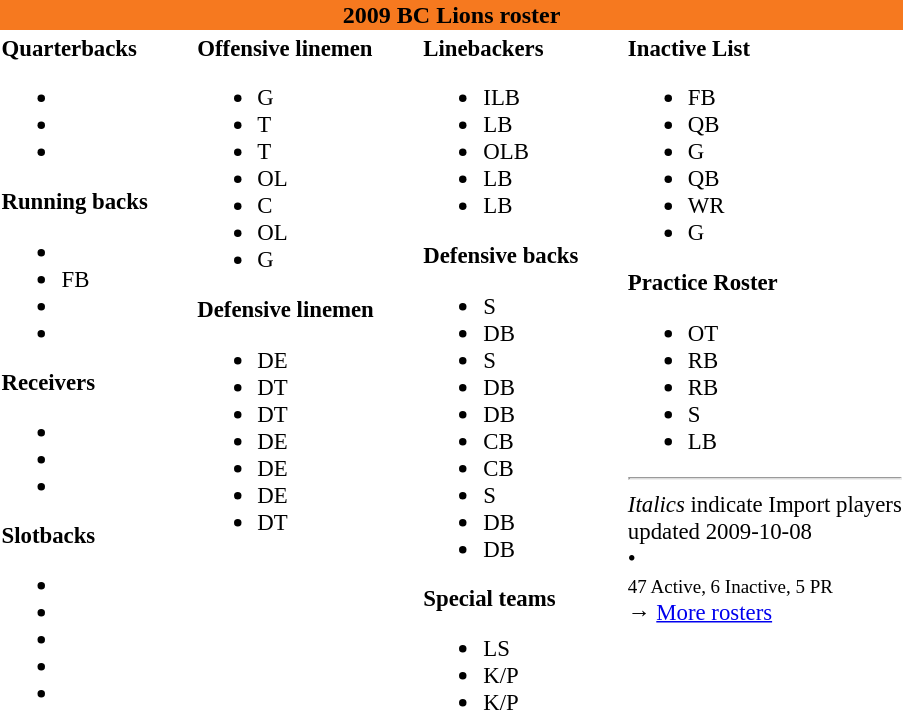<table class="toccolours" style="text-align: left;">
<tr>
<th colspan="7" style="background-color: #F6791F; color:black; text-align:center;">2009 BC Lions roster</th>
</tr>
<tr>
<td style="font-size: 95%;vertical-align:top;"><strong>Quarterbacks</strong><br><ul><li></li><li></li><li></li></ul><strong>Running backs</strong><ul><li></li><li> FB</li><li></li><li></li></ul><strong>Receivers</strong><ul><li></li><li></li><li></li></ul><strong>Slotbacks</strong><ul><li></li><li></li><li></li><li></li><li></li></ul></td>
<td style="width: 25px;"></td>
<td style="font-size: 95%;vertical-align:top;"><strong>Offensive linemen</strong><br><ul><li> G</li><li> T</li><li> T</li><li> OL</li><li> C</li><li> OL</li><li> G</li></ul><strong>Defensive linemen</strong><ul><li> DE</li><li> DT</li><li> DT</li><li> DE</li><li> DE</li><li> DE</li><li> DT</li></ul></td>
<td style="width: 25px;"></td>
<td style="font-size: 95%;vertical-align:top;"><strong>Linebackers</strong><br><ul><li> ILB</li><li> LB</li><li> OLB</li><li> LB</li><li> LB</li></ul><strong>Defensive backs</strong><ul><li> S</li><li> DB</li><li> S</li><li> DB</li><li> DB</li><li> CB</li><li> CB</li><li> S</li><li> DB</li><li> DB</li></ul><strong>Special teams</strong><ul><li> LS</li><li> K/P</li><li> K/P</li></ul></td>
<td style="width: 25px;"></td>
<td style="font-size: 95%;vertical-align:top;"><strong>Inactive List</strong><br><ul><li> FB </li><li> QB </li><li> G </li><li> QB </li><li> WR </li><li> G </li></ul><strong>Practice Roster</strong><ul><li> OT</li><li> RB</li><li> RB</li><li> S</li><li> LB</li></ul><hr>
<em>Italics</em> indicate Import players<br>
<span></span> updated 2009-10-08<br>
<span></span> • <span></span><br>
<small>47 Active, 6 Inactive, 5 PR</small><br>→ <a href='#'>More rosters</a></td>
</tr>
<tr>
</tr>
</table>
